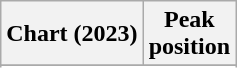<table class="wikitable sortable plainrowheaders">
<tr>
<th scope="col">Chart (2023)</th>
<th scope="col">Peak<br>position</th>
</tr>
<tr>
</tr>
<tr>
</tr>
</table>
